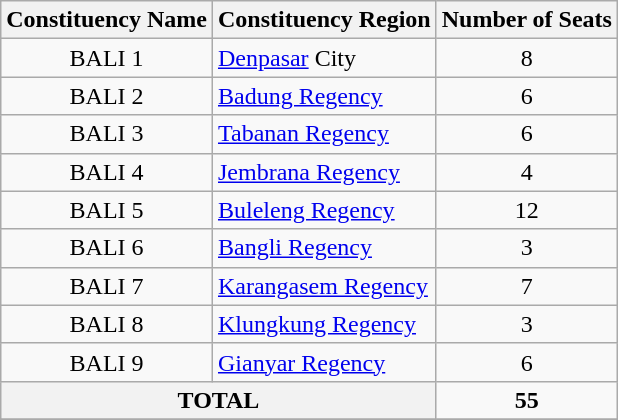<table class="wikitable">
<tr>
<th>Constituency Name</th>
<th>Constituency Region</th>
<th>Number of Seats</th>
</tr>
<tr>
<td align=center>BALI 1</td>
<td><a href='#'>Denpasar</a> City</td>
<td align=center>8</td>
</tr>
<tr>
<td align=center>BALI 2</td>
<td><a href='#'>Badung Regency</a></td>
<td align=center>6</td>
</tr>
<tr>
<td align=center>BALI 3</td>
<td><a href='#'>Tabanan Regency</a></td>
<td align=center>6</td>
</tr>
<tr>
<td align=center>BALI 4</td>
<td><a href='#'>Jembrana Regency</a></td>
<td align=center>4</td>
</tr>
<tr>
<td align=center>BALI 5</td>
<td><a href='#'>Buleleng Regency</a></td>
<td align=center>12</td>
</tr>
<tr>
<td align=center>BALI 6</td>
<td><a href='#'>Bangli Regency</a></td>
<td align=center>3</td>
</tr>
<tr>
<td align=center>BALI 7</td>
<td><a href='#'>Karangasem Regency</a></td>
<td align=center>7</td>
</tr>
<tr>
<td align=center>BALI 8</td>
<td><a href='#'>Klungkung Regency</a></td>
<td align=center>3</td>
</tr>
<tr>
<td align=center>BALI 9</td>
<td><a href='#'>Gianyar Regency</a></td>
<td align=center>6</td>
</tr>
<tr>
<th colspan=2>TOTAL</th>
<td align=center><strong>55</strong></td>
</tr>
<tr>
</tr>
</table>
